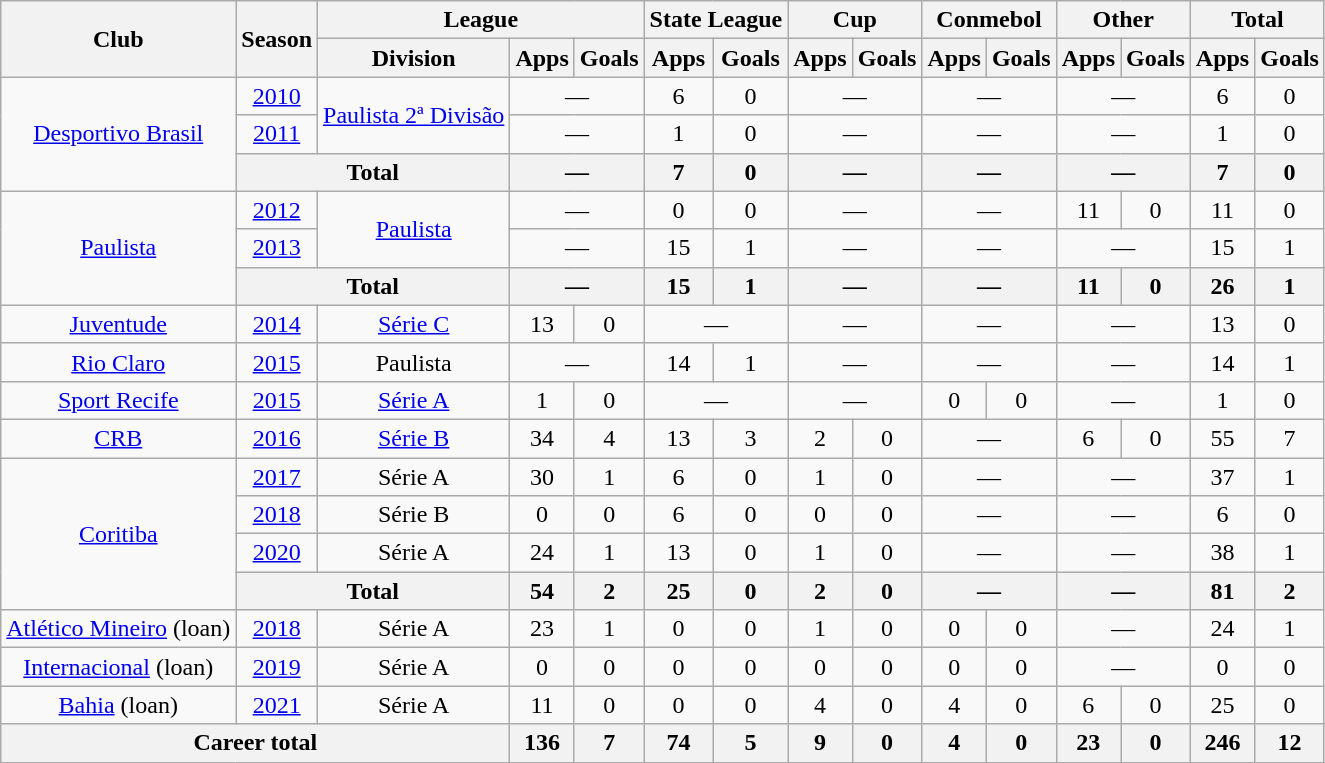<table class="wikitable" style="text-align: center;">
<tr>
<th rowspan="2">Club</th>
<th rowspan="2">Season</th>
<th colspan="3">League</th>
<th colspan="2">State League</th>
<th colspan="2">Cup</th>
<th colspan="2">Conmebol</th>
<th colspan="2">Other</th>
<th colspan="2">Total</th>
</tr>
<tr>
<th>Division</th>
<th>Apps</th>
<th>Goals</th>
<th>Apps</th>
<th>Goals</th>
<th>Apps</th>
<th>Goals</th>
<th>Apps</th>
<th>Goals</th>
<th>Apps</th>
<th>Goals</th>
<th>Apps</th>
<th>Goals</th>
</tr>
<tr>
<td rowspan="3" valign="center"><a href='#'>Desportivo Brasil</a></td>
<td><a href='#'>2010</a></td>
<td rowspan="2"><a href='#'>Paulista 2ª Divisão</a></td>
<td colspan="2">—</td>
<td>6</td>
<td>0</td>
<td colspan="2">—</td>
<td colspan="2">—</td>
<td colspan="2">—</td>
<td>6</td>
<td>0</td>
</tr>
<tr>
<td><a href='#'>2011</a></td>
<td colspan="2">—</td>
<td>1</td>
<td>0</td>
<td colspan="2">—</td>
<td colspan="2">—</td>
<td colspan="2">—</td>
<td>1</td>
<td>0</td>
</tr>
<tr>
<th colspan="2">Total</th>
<th colspan="2">—</th>
<th>7</th>
<th>0</th>
<th colspan="2">—</th>
<th colspan="2">—</th>
<th colspan="2">—</th>
<th>7</th>
<th>0</th>
</tr>
<tr>
<td rowspan="3" valign="center"><a href='#'>Paulista</a></td>
<td><a href='#'>2012</a></td>
<td rowspan="2"><a href='#'>Paulista</a></td>
<td colspan="2">—</td>
<td>0</td>
<td>0</td>
<td colspan="2">—</td>
<td colspan="2">—</td>
<td>11</td>
<td>0</td>
<td>11</td>
<td>0</td>
</tr>
<tr>
<td><a href='#'>2013</a></td>
<td colspan="2">—</td>
<td>15</td>
<td>1</td>
<td colspan="2">—</td>
<td colspan="2">—</td>
<td colspan="2">—</td>
<td>15</td>
<td>1</td>
</tr>
<tr>
<th colspan="2">Total</th>
<th colspan="2">—</th>
<th>15</th>
<th>1</th>
<th colspan="2">—</th>
<th colspan="2">—</th>
<th>11</th>
<th>0</th>
<th>26</th>
<th>1</th>
</tr>
<tr>
<td valign="center"><a href='#'>Juventude</a></td>
<td><a href='#'>2014</a></td>
<td><a href='#'>Série C</a></td>
<td>13</td>
<td>0</td>
<td colspan="2">—</td>
<td colspan="2">—</td>
<td colspan="2">—</td>
<td colspan="2">—</td>
<td>13</td>
<td>0</td>
</tr>
<tr>
<td valign="center"><a href='#'>Rio Claro</a></td>
<td><a href='#'>2015</a></td>
<td>Paulista</td>
<td colspan="2">—</td>
<td>14</td>
<td>1</td>
<td colspan="2">—</td>
<td colspan="2">—</td>
<td colspan="2">—</td>
<td>14</td>
<td>1</td>
</tr>
<tr>
<td valign="center"><a href='#'>Sport Recife</a></td>
<td><a href='#'>2015</a></td>
<td><a href='#'>Série A</a></td>
<td>1</td>
<td>0</td>
<td colspan="2">—</td>
<td colspan="2">—</td>
<td>0</td>
<td>0</td>
<td colspan="2">—</td>
<td>1</td>
<td>0</td>
</tr>
<tr>
<td valign="center"><a href='#'>CRB</a></td>
<td><a href='#'>2016</a></td>
<td><a href='#'>Série B</a></td>
<td>34</td>
<td>4</td>
<td>13</td>
<td>3</td>
<td>2</td>
<td>0</td>
<td colspan="2">—</td>
<td>6</td>
<td>0</td>
<td>55</td>
<td>7</td>
</tr>
<tr>
<td rowspan="4" valign="center"><a href='#'>Coritiba</a></td>
<td><a href='#'>2017</a></td>
<td>Série A</td>
<td>30</td>
<td>1</td>
<td>6</td>
<td>0</td>
<td>1</td>
<td>0</td>
<td colspan="2">—</td>
<td colspan="2">—</td>
<td>37</td>
<td>1</td>
</tr>
<tr>
<td><a href='#'>2018</a></td>
<td>Série B</td>
<td>0</td>
<td>0</td>
<td>6</td>
<td>0</td>
<td>0</td>
<td>0</td>
<td colspan="2">—</td>
<td colspan="2">—</td>
<td>6</td>
<td>0</td>
</tr>
<tr>
<td><a href='#'>2020</a></td>
<td>Série A</td>
<td>24</td>
<td>1</td>
<td>13</td>
<td>0</td>
<td>1</td>
<td>0</td>
<td colspan="2">—</td>
<td colspan="2">—</td>
<td>38</td>
<td>1</td>
</tr>
<tr>
<th colspan="2">Total</th>
<th>54</th>
<th>2</th>
<th>25</th>
<th>0</th>
<th>2</th>
<th>0</th>
<th colspan="2">—</th>
<th colspan="2">—</th>
<th>81</th>
<th>2</th>
</tr>
<tr>
<td valign="center"><a href='#'>Atlético Mineiro</a> (loan)</td>
<td><a href='#'>2018</a></td>
<td>Série A</td>
<td>23</td>
<td>1</td>
<td>0</td>
<td>0</td>
<td>1</td>
<td>0</td>
<td>0</td>
<td>0</td>
<td colspan="2">—</td>
<td>24</td>
<td>1</td>
</tr>
<tr>
<td valign="center"><a href='#'>Internacional</a> (loan)</td>
<td><a href='#'>2019</a></td>
<td>Série A</td>
<td>0</td>
<td>0</td>
<td>0</td>
<td>0</td>
<td>0</td>
<td>0</td>
<td>0</td>
<td>0</td>
<td colspan="2">—</td>
<td>0</td>
<td>0</td>
</tr>
<tr>
<td valign="center"><a href='#'>Bahia</a> (loan)</td>
<td><a href='#'>2021</a></td>
<td>Série A</td>
<td>11</td>
<td>0</td>
<td>0</td>
<td>0</td>
<td>4</td>
<td>0</td>
<td>4</td>
<td>0</td>
<td>6</td>
<td>0</td>
<td>25</td>
<td>0</td>
</tr>
<tr>
<th colspan="3"><strong>Career total</strong></th>
<th>136</th>
<th>7</th>
<th>74</th>
<th>5</th>
<th>9</th>
<th>0</th>
<th>4</th>
<th>0</th>
<th>23</th>
<th>0</th>
<th>246</th>
<th>12</th>
</tr>
</table>
